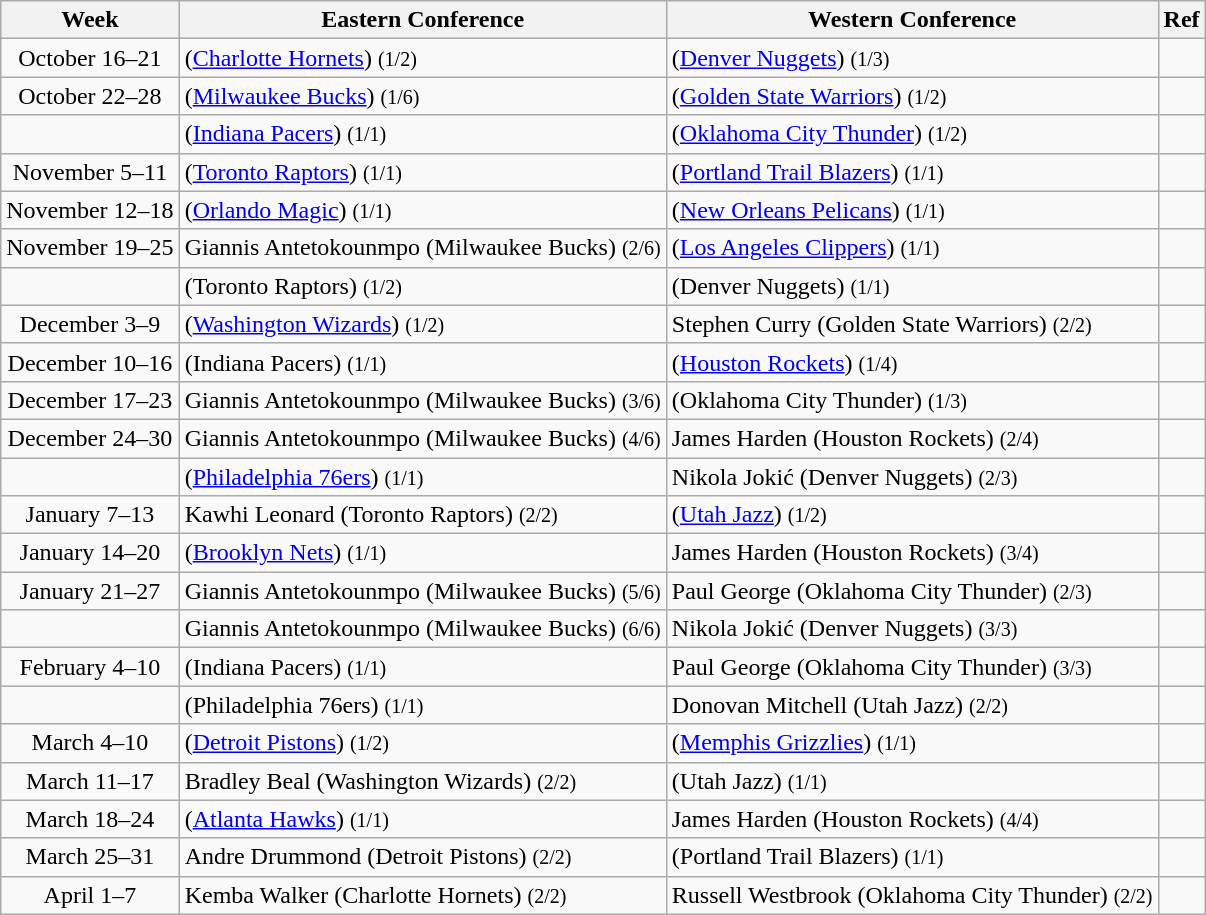<table class="wikitable sortable" style="text-align:left;">
<tr>
<th>Week</th>
<th>Eastern Conference</th>
<th>Western Conference</th>
<th class=unsortable>Ref</th>
</tr>
<tr>
<td style="text-align:center;">October 16–21</td>
<td> (<a href='#'>Charlotte Hornets</a>) <small>(1/2)</small></td>
<td> (<a href='#'>Denver Nuggets</a>) <small>(1/3)</small></td>
<td style="text-align:center;"></td>
</tr>
<tr>
<td style="text-align:center;">October 22–28</td>
<td> (<a href='#'>Milwaukee Bucks</a>) <small>(1/6)</small></td>
<td> (<a href='#'>Golden State Warriors</a>) <small>(1/2)</small></td>
<td style="text-align:center;"></td>
</tr>
<tr>
<td style="text-align:center;"></td>
<td> (<a href='#'>Indiana Pacers</a>) <small>(1/1)</small></td>
<td> (<a href='#'>Oklahoma City Thunder</a>) <small>(1/2)</small></td>
<td style="text-align:center;"></td>
</tr>
<tr>
<td style="text-align:center;">November 5–11</td>
<td> (<a href='#'>Toronto Raptors</a>) <small>(1/1)</small></td>
<td> (<a href='#'>Portland Trail Blazers</a>) <small>(1/1)</small></td>
<td style="text-align:center;"></td>
</tr>
<tr>
<td style="text-align:center;">November 12–18</td>
<td> (<a href='#'>Orlando Magic</a>) <small>(1/1)</small></td>
<td> (<a href='#'>New Orleans Pelicans</a>) <small>(1/1)</small></td>
<td style="text-align:center;"></td>
</tr>
<tr>
<td style="text-align:center;">November 19–25</td>
<td>Giannis Antetokounmpo (Milwaukee Bucks) <small>(2/6)</small></td>
<td> (<a href='#'>Los Angeles Clippers</a>) <small>(1/1)</small></td>
<td style="text-align:center;"></td>
</tr>
<tr>
<td style="text-align:center;"></td>
<td> (Toronto Raptors) <small>(1/2)</small></td>
<td> (Denver Nuggets) <small>(1/1)</small></td>
<td style="text-align:center;"></td>
</tr>
<tr>
<td style="text-align:center;">December 3–9</td>
<td> (<a href='#'>Washington Wizards</a>) <small>(1/2)</small></td>
<td>Stephen Curry (Golden State Warriors) <small>(2/2)</small></td>
<td style="text-align:center;"></td>
</tr>
<tr>
<td style="text-align:center;">December 10–16</td>
<td> (Indiana Pacers) <small>(1/1)</small></td>
<td> (<a href='#'>Houston Rockets</a>) <small>(1/4)</small></td>
<td style="text-align:center;"></td>
</tr>
<tr>
<td style="text-align:center;">December 17–23</td>
<td>Giannis Antetokounmpo (Milwaukee Bucks) <small>(3/6)</small></td>
<td> (Oklahoma City Thunder) <small>(1/3)</small></td>
<td style="text-align:center;"></td>
</tr>
<tr>
<td style="text-align:center;">December 24–30</td>
<td>Giannis Antetokounmpo (Milwaukee Bucks) <small>(4/6)</small></td>
<td>James Harden (Houston Rockets) <small>(2/4)</small></td>
<td style="text-align:center;"></td>
</tr>
<tr>
<td style="text-align:center;"></td>
<td> (<a href='#'>Philadelphia 76ers</a>) <small>(1/1)</small></td>
<td>Nikola Jokić (Denver Nuggets) <small>(2/3)</small></td>
<td style="text-align:center;"></td>
</tr>
<tr>
<td style="text-align:center;">January 7–13</td>
<td>Kawhi Leonard (Toronto Raptors) <small>(2/2)</small></td>
<td> (<a href='#'>Utah Jazz</a>) <small>(1/2)</small></td>
<td style="text-align:center;"></td>
</tr>
<tr>
<td style="text-align:center;">January 14–20</td>
<td> (<a href='#'>Brooklyn Nets</a>) <small>(1/1)</small></td>
<td>James Harden (Houston Rockets) <small>(3/4)</small></td>
<td style="text-align:center;"></td>
</tr>
<tr>
<td style="text-align:center;">January 21–27</td>
<td>Giannis Antetokounmpo (Milwaukee Bucks) <small>(5/6)</small></td>
<td>Paul George (Oklahoma City Thunder) <small>(2/3)</small></td>
<td style="text-align:center;"></td>
</tr>
<tr>
<td style="text-align:center;"></td>
<td>Giannis Antetokounmpo (Milwaukee Bucks) <small>(6/6)</small></td>
<td>Nikola Jokić (Denver Nuggets) <small>(3/3)</small></td>
<td style="text-align:center;"></td>
</tr>
<tr>
<td style="text-align:center;">February 4–10</td>
<td> (Indiana Pacers) <small>(1/1)</small></td>
<td>Paul George (Oklahoma City Thunder) <small>(3/3)</small></td>
<td style="text-align:center;"></td>
</tr>
<tr>
<td style="text-align:center;"></td>
<td> (Philadelphia 76ers) <small>(1/1)</small></td>
<td>Donovan Mitchell (Utah Jazz) <small>(2/2)</small></td>
<td style="text-align:center;"></td>
</tr>
<tr>
<td style="text-align:center;">March 4–10</td>
<td> (<a href='#'>Detroit Pistons</a>) <small>(1/2)</small></td>
<td> (<a href='#'>Memphis Grizzlies</a>) <small>(1/1)</small></td>
<td style="text-align:center;"></td>
</tr>
<tr>
<td style="text-align:center;">March 11–17</td>
<td>Bradley Beal (Washington Wizards) <small>(2/2)</small></td>
<td> (Utah Jazz) <small>(1/1)</small></td>
<td style="text-align:center;"></td>
</tr>
<tr>
<td style="text-align:center;">March 18–24</td>
<td> (<a href='#'>Atlanta Hawks</a>) <small>(1/1)</small></td>
<td>James Harden (Houston Rockets) <small>(4/4)</small></td>
<td style="text-align:center;"></td>
</tr>
<tr>
<td style="text-align:center;">March 25–31</td>
<td>Andre Drummond (Detroit Pistons) <small>(2/2)</small></td>
<td> (Portland Trail Blazers) <small>(1/1)</small></td>
<td style="text-align:center;"></td>
</tr>
<tr>
<td style="text-align:center;">April 1–7</td>
<td>Kemba Walker (Charlotte Hornets) <small>(2/2)</small></td>
<td>Russell Westbrook (Oklahoma City Thunder) <small>(2/2)</small></td>
<td style="text-align:center;"></td>
</tr>
</table>
